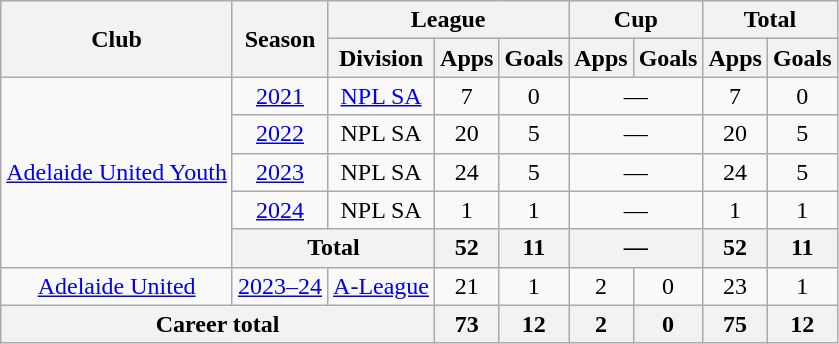<table class="wikitable" style="text-align: center;">
<tr>
<th rowspan="2">Club</th>
<th rowspan="2">Season</th>
<th colspan="3">League</th>
<th colspan="2">Cup</th>
<th colspan="2">Total</th>
</tr>
<tr>
<th>Division</th>
<th>Apps</th>
<th>Goals</th>
<th>Apps</th>
<th>Goals</th>
<th>Apps</th>
<th>Goals</th>
</tr>
<tr>
<td rowspan=5><a href='#'>Adelaide United Youth</a></td>
<td><a href='#'>2021</a></td>
<td><a href='#'>NPL SA</a></td>
<td>7</td>
<td>0</td>
<td colspan=2>—</td>
<td>7</td>
<td>0</td>
</tr>
<tr>
<td><a href='#'>2022</a></td>
<td>NPL SA</td>
<td>20</td>
<td>5</td>
<td colspan=2>—</td>
<td>20</td>
<td>5</td>
</tr>
<tr>
<td><a href='#'>2023</a></td>
<td>NPL SA</td>
<td>24</td>
<td>5</td>
<td colspan=2>—</td>
<td>24</td>
<td>5</td>
</tr>
<tr>
<td><a href='#'>2024</a></td>
<td>NPL SA</td>
<td>1</td>
<td>1</td>
<td colspan=2>—</td>
<td>1</td>
<td>1</td>
</tr>
<tr>
<th colspan=2>Total</th>
<th>52</th>
<th>11</th>
<th colspan=2>—</th>
<th>52</th>
<th>11</th>
</tr>
<tr>
<td><a href='#'>Adelaide United</a></td>
<td><a href='#'>2023–24</a></td>
<td><a href='#'>A-League</a></td>
<td>21</td>
<td>1</td>
<td>2</td>
<td>0</td>
<td>23</td>
<td>1</td>
</tr>
<tr>
<th colspan=3>Career total</th>
<th>73</th>
<th>12</th>
<th>2</th>
<th>0</th>
<th>75</th>
<th>12</th>
</tr>
</table>
